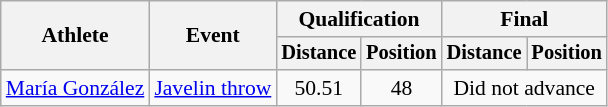<table class=wikitable style="font-size:90%">
<tr>
<th rowspan="2">Athlete</th>
<th rowspan="2">Event</th>
<th colspan="2">Qualification</th>
<th colspan="2">Final</th>
</tr>
<tr style="font-size:95%">
<th>Distance</th>
<th>Position</th>
<th>Distance</th>
<th>Position</th>
</tr>
<tr align=center>
<td align=left><a href='#'>María González</a></td>
<td align=left><a href='#'>Javelin throw</a></td>
<td>50.51</td>
<td>48</td>
<td colspan=2>Did not advance</td>
</tr>
</table>
